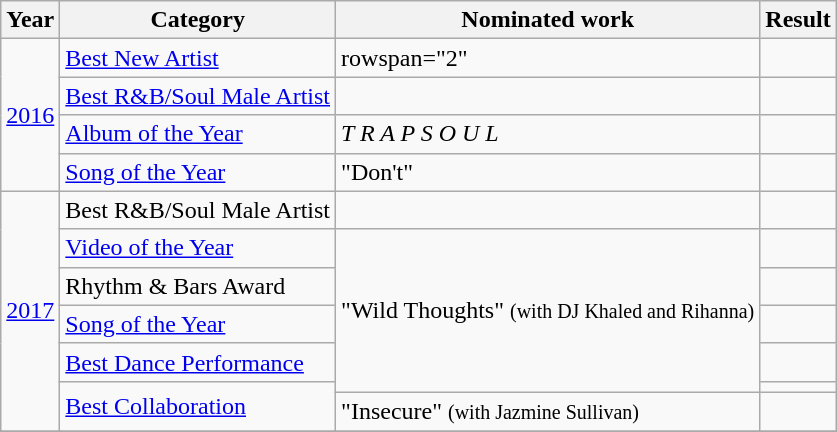<table class="wikitable">
<tr>
<th>Year</th>
<th>Category</th>
<th>Nominated work</th>
<th>Result</th>
</tr>
<tr>
<td rowspan="4"><a href='#'>2016</a></td>
<td><a href='#'>Best New Artist</a></td>
<td>rowspan="2" </td>
<td></td>
</tr>
<tr>
<td><a href='#'>Best R&B/Soul Male Artist</a></td>
<td></td>
</tr>
<tr>
<td><a href='#'>Album of the Year</a></td>
<td><em>T R A P S O U L</em></td>
<td></td>
</tr>
<tr>
<td><a href='#'>Song of the Year</a></td>
<td>"Don't"</td>
<td></td>
</tr>
<tr>
<td rowspan="7"><a href='#'>2017</a></td>
<td>Best R&B/Soul Male Artist</td>
<td></td>
<td></td>
</tr>
<tr>
<td><a href='#'>Video of the Year</a></td>
<td rowspan="5">"Wild Thoughts" <small>(with DJ Khaled and Rihanna)</small></td>
<td></td>
</tr>
<tr>
<td>Rhythm & Bars Award</td>
<td></td>
</tr>
<tr>
<td><a href='#'>Song of the Year</a></td>
<td></td>
</tr>
<tr>
<td><a href='#'>Best Dance Performance</a></td>
<td></td>
</tr>
<tr>
<td rowspan="2"><a href='#'>Best Collaboration</a></td>
<td></td>
</tr>
<tr>
<td>"Insecure" <small>(with Jazmine Sullivan)</small></td>
<td></td>
</tr>
<tr>
</tr>
</table>
